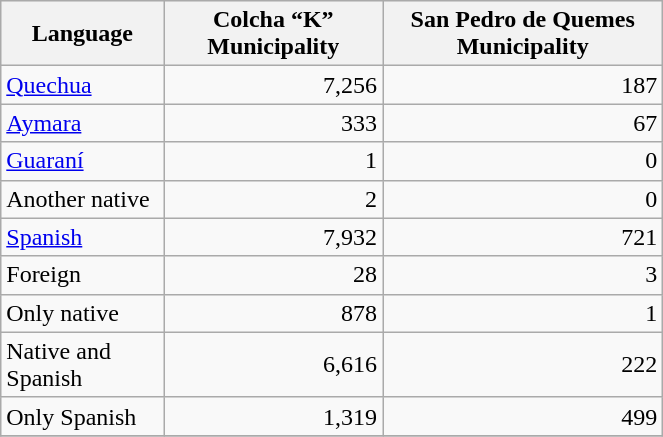<table class="wikitable" border="1" style="width:35%;" border="1">
<tr bgcolor=#EFEFEF>
<th><strong>Language</strong></th>
<th><strong>Colcha “K” Municipality</strong></th>
<th><strong>San Pedro de Quemes Municipality</strong></th>
</tr>
<tr>
<td><a href='#'>Quechua</a></td>
<td align="right">7,256</td>
<td align="right">187</td>
</tr>
<tr>
<td><a href='#'>Aymara</a></td>
<td align="right">333</td>
<td align="right">67</td>
</tr>
<tr>
<td><a href='#'>Guaraní</a></td>
<td align="right">1</td>
<td align="right">0</td>
</tr>
<tr>
<td>Another native</td>
<td align="right">2</td>
<td align="right">0</td>
</tr>
<tr>
<td><a href='#'>Spanish</a></td>
<td align="right">7,932</td>
<td align="right">721</td>
</tr>
<tr>
<td>Foreign</td>
<td align="right">28</td>
<td align="right">3</td>
</tr>
<tr>
<td>Only native</td>
<td align="right">878</td>
<td align="right">1</td>
</tr>
<tr>
<td>Native and Spanish</td>
<td align="right">6,616</td>
<td align="right">222</td>
</tr>
<tr>
<td>Only Spanish</td>
<td align="right">1,319</td>
<td align="right">499</td>
</tr>
<tr>
</tr>
</table>
